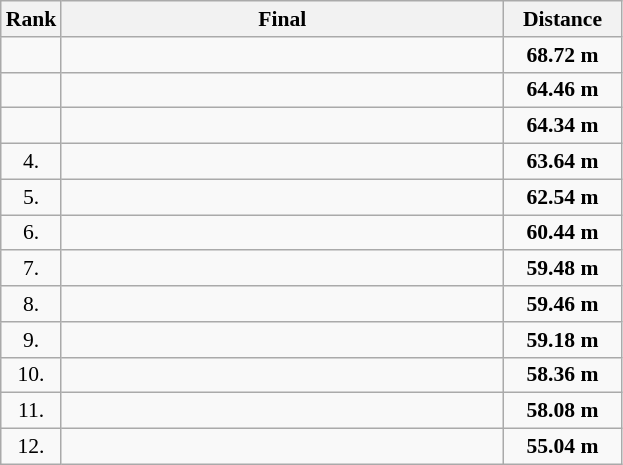<table class="wikitable" style="border-collapse: collapse; font-size: 90%;">
<tr>
<th>Rank</th>
<th style="width: 20em">Final</th>
<th style="width: 5em">Distance</th>
</tr>
<tr>
<td align="center"></td>
<td></td>
<td align="center"><strong>68.72 m</strong></td>
</tr>
<tr>
<td align="center"></td>
<td></td>
<td align="center"><strong>64.46 m</strong></td>
</tr>
<tr>
<td align="center"></td>
<td></td>
<td align="center"><strong>64.34 m</strong></td>
</tr>
<tr>
<td align="center">4.</td>
<td></td>
<td align="center"><strong>63.64 m</strong></td>
</tr>
<tr>
<td align="center">5.</td>
<td></td>
<td align="center"><strong>62.54 m</strong></td>
</tr>
<tr>
<td align="center">6.</td>
<td></td>
<td align="center"><strong>60.44 m</strong></td>
</tr>
<tr>
<td align="center">7.</td>
<td></td>
<td align="center"><strong>59.48 m</strong></td>
</tr>
<tr>
<td align="center">8.</td>
<td></td>
<td align="center"><strong>59.46 m</strong></td>
</tr>
<tr>
<td align="center">9.</td>
<td></td>
<td align="center"><strong>59.18 m</strong></td>
</tr>
<tr>
<td align="center">10.</td>
<td></td>
<td align="center"><strong>58.36 m</strong></td>
</tr>
<tr>
<td align="center">11.</td>
<td></td>
<td align="center"><strong>58.08 m</strong></td>
</tr>
<tr>
<td align="center">12.</td>
<td></td>
<td align="center"><strong>55.04 m</strong></td>
</tr>
</table>
